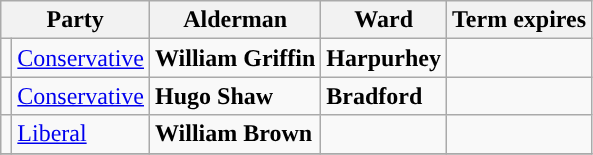<table class="wikitable">
<tr>
<th colspan="2">Party</th>
<th>Alderman</th>
<th>Ward</th>
<th>Term expires</th>
</tr>
<tr>
<td style="background-color:"></td>
<td><a href='#'>Conservative</a></td>
<td><strong>William Griffin</strong></td>
<td><strong>Harpurhey</strong></td>
<td></td>
</tr>
<tr>
<td style="background-color:"></td>
<td><a href='#'>Conservative</a></td>
<td><strong>Hugo Shaw</strong></td>
<td><strong>Bradford</strong></td>
<td></td>
</tr>
<tr>
<td style="background-color:"></td>
<td><a href='#'>Liberal</a></td>
<td><strong>William Brown</strong></td>
<td><strong> </strong></td>
<td></td>
</tr>
<tr>
</tr>
</table>
